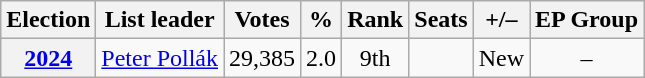<table class="wikitable" style="text-align:center">
<tr>
<th>Election</th>
<th>List leader</th>
<th>Votes</th>
<th>%</th>
<th>Rank</th>
<th>Seats</th>
<th>+/–</th>
<th>EP Group</th>
</tr>
<tr>
<th><a href='#'>2024</a></th>
<td><a href='#'>Peter Pollák</a></td>
<td>29,385</td>
<td>2.0</td>
<td>9th</td>
<td></td>
<td>New</td>
<td>–</td>
</tr>
</table>
